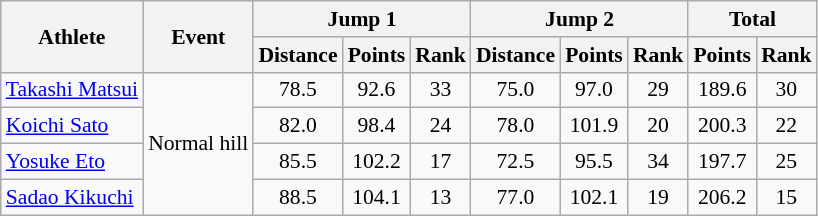<table class="wikitable" style="font-size:90%">
<tr>
<th rowspan="2">Athlete</th>
<th rowspan="2">Event</th>
<th colspan="3">Jump 1</th>
<th colspan="3">Jump 2</th>
<th colspan="2">Total</th>
</tr>
<tr>
<th>Distance</th>
<th>Points</th>
<th>Rank</th>
<th>Distance</th>
<th>Points</th>
<th>Rank</th>
<th>Points</th>
<th>Rank</th>
</tr>
<tr>
<td><a href='#'>Takashi Matsui</a></td>
<td rowspan="4">Normal hill</td>
<td align="center">78.5</td>
<td align="center">92.6</td>
<td align="center">33</td>
<td align="center">75.0</td>
<td align="center">97.0</td>
<td align="center">29</td>
<td align="center">189.6</td>
<td align="center">30</td>
</tr>
<tr>
<td><a href='#'>Koichi Sato</a></td>
<td align="center">82.0</td>
<td align="center">98.4</td>
<td align="center">24</td>
<td align="center">78.0</td>
<td align="center">101.9</td>
<td align="center">20</td>
<td align="center">200.3</td>
<td align="center">22</td>
</tr>
<tr>
<td><a href='#'>Yosuke Eto</a></td>
<td align="center">85.5</td>
<td align="center">102.2</td>
<td align="center">17</td>
<td align="center">72.5</td>
<td align="center">95.5</td>
<td align="center">34</td>
<td align="center">197.7</td>
<td align="center">25</td>
</tr>
<tr>
<td><a href='#'>Sadao Kikuchi</a></td>
<td align="center">88.5</td>
<td align="center">104.1</td>
<td align="center">13</td>
<td align="center">77.0</td>
<td align="center">102.1</td>
<td align="center">19</td>
<td align="center">206.2</td>
<td align="center">15</td>
</tr>
</table>
